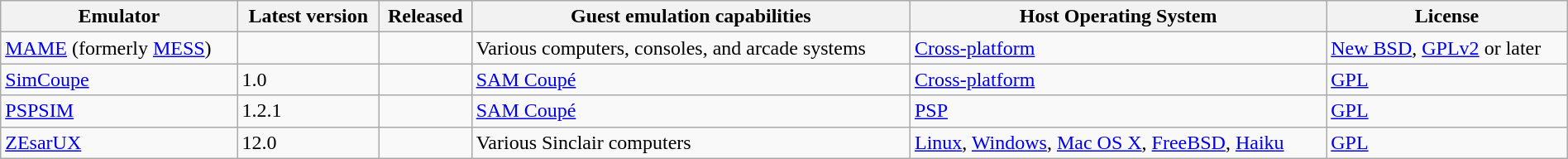<table class="wikitable sortable" style="width:100%">
<tr>
<th>Emulator</th>
<th>Latest version</th>
<th>Released</th>
<th>Guest emulation capabilities</th>
<th>Host Operating System</th>
<th>License</th>
</tr>
<tr>
<td><a href='#'>MAME</a> (formerly <a href='#'>MESS</a>)</td>
<td></td>
<td></td>
<td>Various computers, consoles, and arcade systems</td>
<td><a href='#'>Cross-platform</a></td>
<td><a href='#'>New BSD</a>, <a href='#'>GPLv2</a> or later</td>
</tr>
<tr>
<td><a href='#'>SimCoupe</a></td>
<td>1.0</td>
<td></td>
<td><a href='#'>SAM Coupé</a></td>
<td><a href='#'>Cross-platform</a></td>
<td><a href='#'>GPL</a></td>
</tr>
<tr>
<td><a href='#'>PSPSIM</a></td>
<td>1.2.1</td>
<td></td>
<td><a href='#'>SAM Coupé</a></td>
<td><a href='#'>PSP</a></td>
<td><a href='#'>GPL</a></td>
</tr>
<tr>
<td><a href='#'>ZEsarUX</a></td>
<td>12.0</td>
<td></td>
<td>Various Sinclair computers</td>
<td><a href='#'>Linux</a>, <a href='#'>Windows</a>, <a href='#'>Mac OS X</a>, <a href='#'>FreeBSD</a>, <a href='#'>Haiku</a></td>
<td><a href='#'>GPL</a></td>
</tr>
</table>
